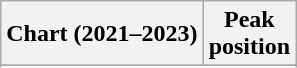<table class="wikitable plainrowheaders">
<tr>
<th>Chart (2021–2023)</th>
<th>Peak<br>position</th>
</tr>
<tr>
</tr>
<tr>
</tr>
<tr>
</tr>
<tr>
</tr>
</table>
